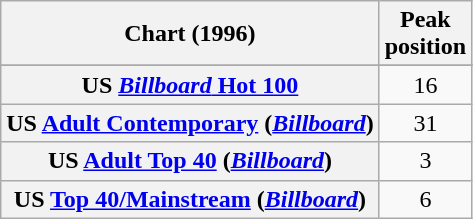<table class="wikitable sortable plainrowheaders" style="text-align:center">
<tr>
<th>Chart (1996)</th>
<th>Peak<br>position</th>
</tr>
<tr>
</tr>
<tr>
</tr>
<tr>
</tr>
<tr>
<th scope="row">US <a href='#'><em>Billboard</em> Hot 100</a></th>
<td>16</td>
</tr>
<tr>
<th scope="row">US <a href='#'>Adult Contemporary</a> (<em><a href='#'>Billboard</a></em>)</th>
<td>31</td>
</tr>
<tr>
<th scope="row">US <a href='#'>Adult Top 40</a> (<em><a href='#'>Billboard</a></em>)</th>
<td>3</td>
</tr>
<tr>
<th scope="row">US <a href='#'>Top 40/Mainstream</a> (<em><a href='#'>Billboard</a></em>)</th>
<td>6</td>
</tr>
</table>
